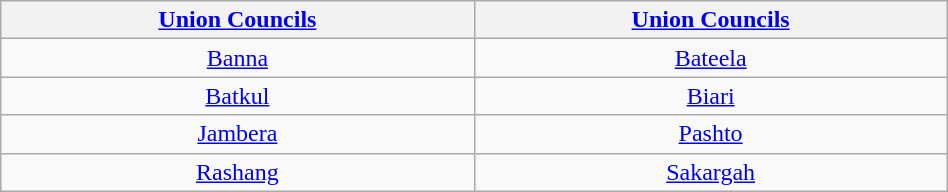<table class="wikitable" style="text-align:center; width:50%; margin:auto">
<tr>
<th colspan=1><a href='#'>Union Councils</a></th>
<th colspan=1><a href='#'>Union Councils</a></th>
</tr>
<tr>
<td><a href='#'>Banna</a></td>
<td><a href='#'>Bateela</a></td>
</tr>
<tr>
<td><a href='#'>Batkul</a></td>
<td><a href='#'>Biari</a></td>
</tr>
<tr>
<td><a href='#'>Jambera</a></td>
<td><a href='#'>Pashto</a></td>
</tr>
<tr>
<td><a href='#'>Rashang</a></td>
<td><a href='#'>Sakargah</a></td>
</tr>
</table>
